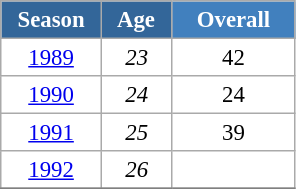<table class="wikitable" style="font-size:95%; text-align:center; border:grey solid 1px; border-collapse:collapse; background:#ffffff;">
<tr>
<th style="background-color:#369; color:white; width:60px;"> Season </th>
<th style="background-color:#369; color:white; width:40px;"> Age </th>
<th style="background-color:#4180be; color:white; width:75px;">Overall</th>
</tr>
<tr>
<td><a href='#'>1989</a></td>
<td><em>23</em></td>
<td>42</td>
</tr>
<tr>
<td><a href='#'>1990</a></td>
<td><em>24</em></td>
<td>24</td>
</tr>
<tr>
<td><a href='#'>1991</a></td>
<td><em>25</em></td>
<td>39</td>
</tr>
<tr>
<td><a href='#'>1992</a></td>
<td><em>26</em></td>
<td></td>
</tr>
<tr>
</tr>
</table>
